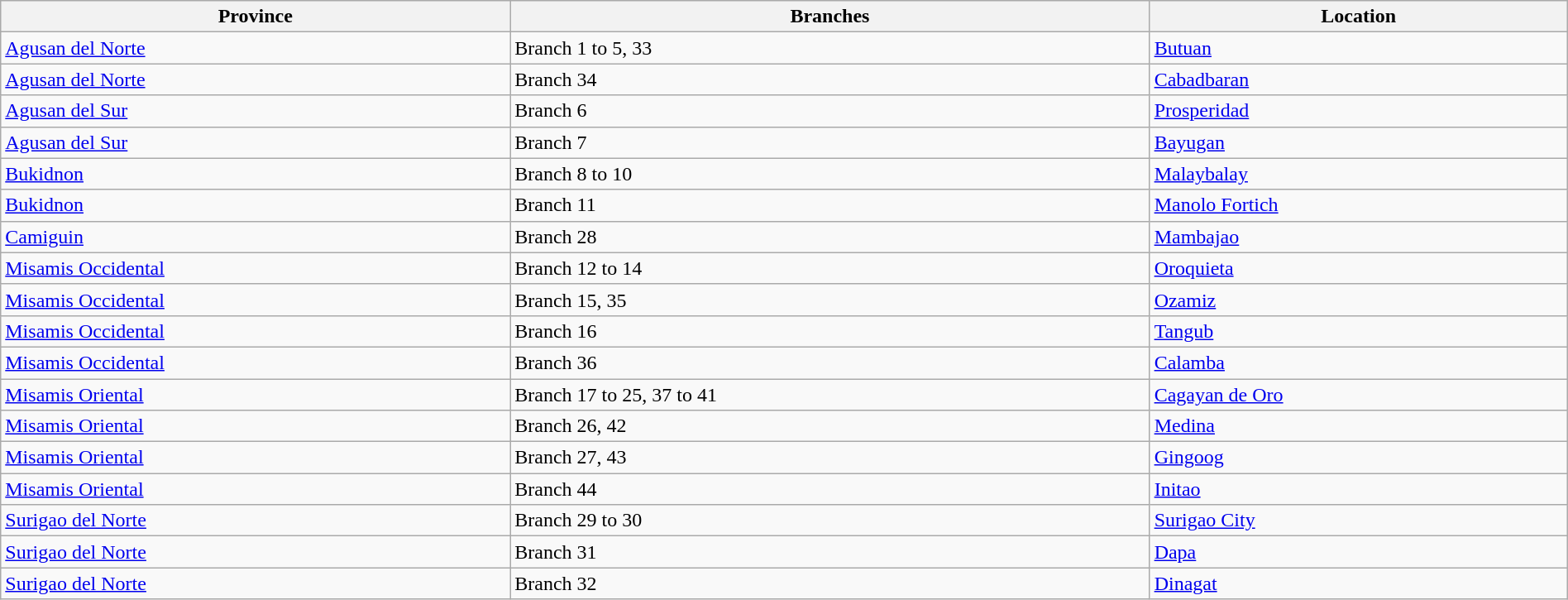<table class=wikitable width=100%>
<tr>
<th>Province</th>
<th>Branches</th>
<th>Location</th>
</tr>
<tr>
<td><a href='#'>Agusan del Norte</a></td>
<td>Branch 1 to 5, 33</td>
<td><a href='#'>Butuan</a></td>
</tr>
<tr>
<td><a href='#'>Agusan del Norte</a></td>
<td>Branch 34</td>
<td><a href='#'>Cabadbaran</a></td>
</tr>
<tr>
<td><a href='#'>Agusan del Sur</a></td>
<td>Branch 6</td>
<td><a href='#'>Prosperidad</a></td>
</tr>
<tr>
<td><a href='#'>Agusan del Sur</a></td>
<td>Branch 7</td>
<td><a href='#'>Bayugan</a></td>
</tr>
<tr>
<td><a href='#'>Bukidnon</a></td>
<td>Branch 8 to 10</td>
<td><a href='#'>Malaybalay</a></td>
</tr>
<tr>
<td><a href='#'>Bukidnon</a></td>
<td>Branch 11</td>
<td><a href='#'>Manolo Fortich</a></td>
</tr>
<tr>
<td><a href='#'>Camiguin</a></td>
<td>Branch 28</td>
<td><a href='#'>Mambajao</a></td>
</tr>
<tr>
<td><a href='#'>Misamis Occidental</a></td>
<td>Branch 12 to 14</td>
<td><a href='#'>Oroquieta</a></td>
</tr>
<tr>
<td><a href='#'>Misamis Occidental</a></td>
<td>Branch 15, 35</td>
<td><a href='#'>Ozamiz</a></td>
</tr>
<tr>
<td><a href='#'>Misamis Occidental</a></td>
<td>Branch 16</td>
<td><a href='#'>Tangub</a></td>
</tr>
<tr>
<td><a href='#'>Misamis Occidental</a></td>
<td>Branch 36</td>
<td><a href='#'>Calamba</a></td>
</tr>
<tr>
<td><a href='#'>Misamis Oriental</a></td>
<td>Branch 17 to 25, 37 to 41</td>
<td><a href='#'>Cagayan de Oro</a></td>
</tr>
<tr>
<td><a href='#'>Misamis Oriental</a></td>
<td>Branch 26, 42</td>
<td><a href='#'>Medina</a></td>
</tr>
<tr>
<td><a href='#'>Misamis Oriental</a></td>
<td>Branch 27, 43</td>
<td><a href='#'>Gingoog</a></td>
</tr>
<tr>
<td><a href='#'>Misamis Oriental</a></td>
<td>Branch 44</td>
<td><a href='#'>Initao</a></td>
</tr>
<tr>
<td><a href='#'>Surigao del Norte</a></td>
<td>Branch 29 to 30</td>
<td><a href='#'>Surigao City</a></td>
</tr>
<tr>
<td><a href='#'>Surigao del Norte</a></td>
<td>Branch 31</td>
<td><a href='#'>Dapa</a></td>
</tr>
<tr>
<td><a href='#'>Surigao del Norte</a></td>
<td>Branch 32</td>
<td><a href='#'>Dinagat</a></td>
</tr>
</table>
